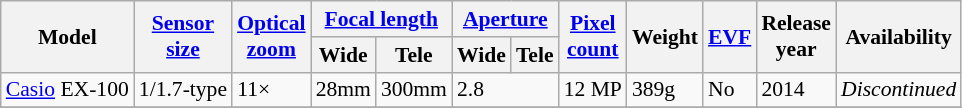<table class="wikitable sortable col3right col4right col5right col6center col7right col8right" style="font-size:90%;white-space:nowrap">
<tr>
<th rowspan=2>Model</th>
<th rowspan=2><a href='#'>Sensor<br>size</a></th>
<th rowspan=2><a href='#'>Optical<br>zoom</a></th>
<th colspan=2><a href='#'>Focal length</a></th>
<th colspan=2><a href='#'>Aperture</a></th>
<th rowspan=2><a href='#'>Pixel<br>count</a></th>
<th rowspan=2>Weight</th>
<th rowspan=2><a href='#'>EVF</a></th>
<th rowspan=2>Release<br>year</th>
<th rowspan=2>Availability</th>
</tr>
<tr>
<th>Wide</th>
<th>Tele</th>
<th>Wide</th>
<th>Tele</th>
</tr>
<tr>
<td><a href='#'>Casio</a> EX-100</td>
<td>1/1.7-type</td>
<td>11×</td>
<td>28mm</td>
<td>300mm</td>
<td colspan=2>2.8</td>
<td>12 MP</td>
<td>389g</td>
<td>No</td>
<td>2014</td>
<td><em>Discontinued</em></td>
</tr>
<tr>
</tr>
</table>
